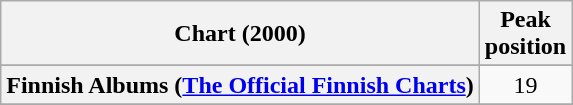<table class="wikitable sortable plainrowheaders" style="text-align:center">
<tr>
<th scope="col">Chart (2000)</th>
<th scope="col">Peak<br>position</th>
</tr>
<tr>
</tr>
<tr>
<th scope="row">Finnish Albums (<a href='#'>The Official Finnish Charts</a>)</th>
<td align="center">19</td>
</tr>
<tr>
</tr>
</table>
